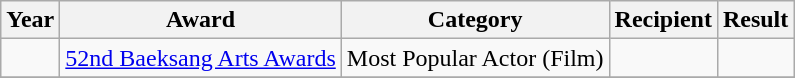<table class="wikitable">
<tr>
<th>Year</th>
<th>Award</th>
<th>Category</th>
<th>Recipient</th>
<th>Result</th>
</tr>
<tr>
<td></td>
<td><a href='#'>52nd Baeksang Arts Awards</a></td>
<td>Most Popular Actor (Film)</td>
<td></td>
<td></td>
</tr>
<tr>
</tr>
</table>
